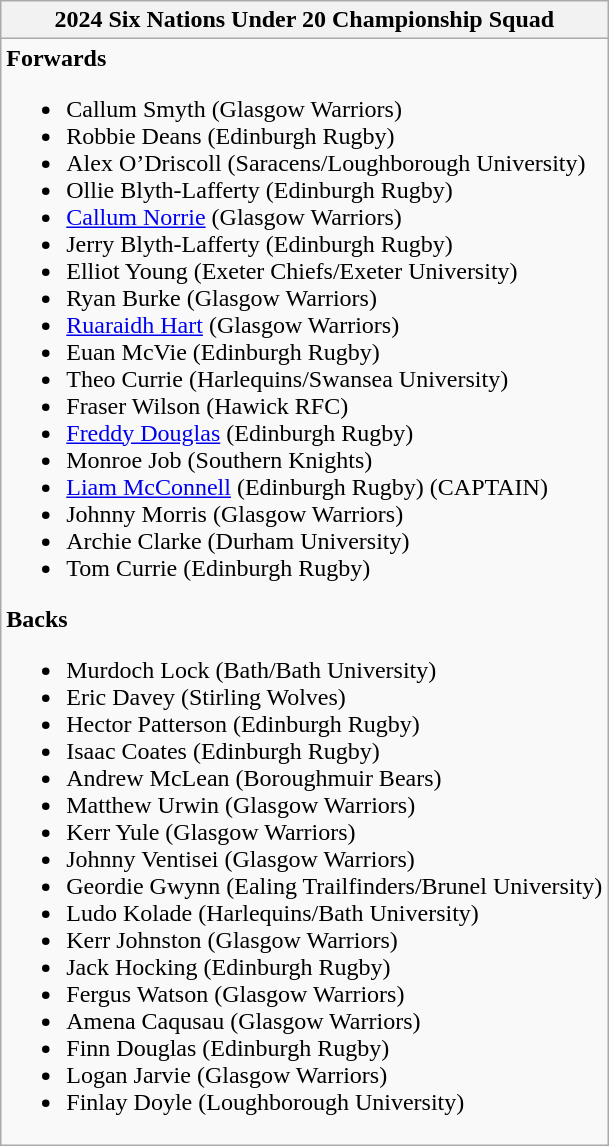<table class="wikitable collapsible collapsed">
<tr>
<th>2024 Six Nations Under 20 Championship Squad</th>
</tr>
<tr>
<td><strong>Forwards</strong><br><ul><li>Callum Smyth (Glasgow Warriors)</li><li>Robbie Deans (Edinburgh Rugby)</li><li>Alex O’Driscoll (Saracens/Loughborough University)</li><li>Ollie Blyth-Lafferty (Edinburgh Rugby)</li><li><a href='#'>Callum Norrie</a> (Glasgow Warriors)</li><li>Jerry Blyth-Lafferty (Edinburgh Rugby)</li><li>Elliot Young (Exeter Chiefs/Exeter University)</li><li>Ryan Burke (Glasgow Warriors)</li><li><a href='#'>Ruaraidh Hart</a> (Glasgow Warriors)</li><li>Euan McVie (Edinburgh Rugby)</li><li>Theo Currie (Harlequins/Swansea University)</li><li>Fraser Wilson (Hawick RFC)</li><li><a href='#'>Freddy Douglas</a> (Edinburgh Rugby)</li><li>Monroe Job (Southern Knights)</li><li><a href='#'>Liam McConnell</a> (Edinburgh Rugby) (CAPTAIN)</li><li>Johnny Morris (Glasgow Warriors)</li><li>Archie Clarke (Durham University)</li><li>Tom Currie (Edinburgh Rugby)</li></ul><strong>Backs</strong><ul><li>Murdoch Lock (Bath/Bath University)</li><li>Eric Davey (Stirling Wolves)</li><li>Hector Patterson (Edinburgh Rugby)</li><li>Isaac Coates (Edinburgh Rugby)</li><li>Andrew McLean (Boroughmuir Bears)</li><li>Matthew Urwin (Glasgow Warriors)</li><li>Kerr Yule (Glasgow Warriors)</li><li>Johnny Ventisei (Glasgow Warriors)</li><li>Geordie Gwynn (Ealing Trailfinders/Brunel University)</li><li>Ludo Kolade (Harlequins/Bath University)</li><li>Kerr Johnston (Glasgow Warriors)</li><li>Jack Hocking (Edinburgh Rugby)</li><li>Fergus Watson (Glasgow Warriors)</li><li>Amena Caqusau (Glasgow Warriors)</li><li>Finn Douglas (Edinburgh Rugby)</li><li>Logan Jarvie (Glasgow Warriors)</li><li>Finlay Doyle (Loughborough University)</li></ul></td>
</tr>
</table>
